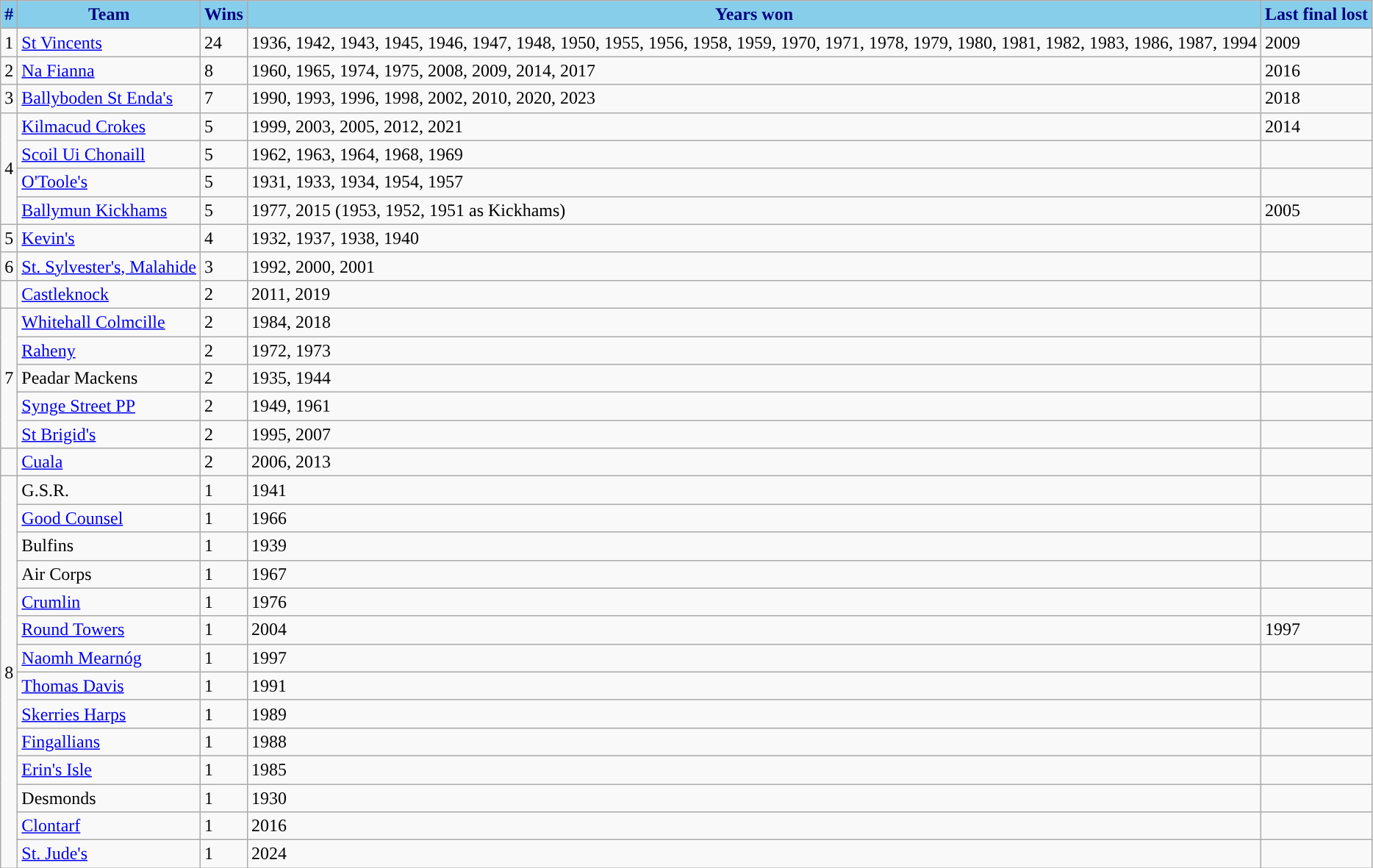<table class="wikitable">
<tr>
<th style="background:skyblue;color:navy;">#</th>
<th style="background:skyblue;color:navy;">Team</th>
<th style="background:skyblue;color:navy;">Wins</th>
<th style="background:skyblue;color:navy;">Years won</th>
<th style="background:skyblue;color:navy;">Last final lost</th>
</tr>
<tr>
<td>1</td>
<td><a href='#'>St Vincents</a></td>
<td>24</td>
<td>1936, 1942, 1943, 1945, 1946, 1947, 1948, 1950, 1955, 1956, 1958, 1959, 1970, 1971, 1978, 1979, 1980, 1981, 1982, 1983, 1986, 1987, 1994</td>
<td>2009</td>
</tr>
<tr>
<td>2</td>
<td><a href='#'>Na Fianna</a></td>
<td>8</td>
<td>1960, 1965, 1974, 1975, 2008, 2009, 2014, 2017</td>
<td>2016</td>
</tr>
<tr>
<td>3</td>
<td><a href='#'>Ballyboden St Enda's</a></td>
<td>7</td>
<td>1990, 1993, 1996, 1998, 2002, 2010, 2020, 2023</td>
<td>2018</td>
</tr>
<tr>
<td rowspan=4>4</td>
<td><a href='#'>Kilmacud Crokes</a></td>
<td>5</td>
<td>1999, 2003, 2005, 2012, 2021</td>
<td>2014</td>
</tr>
<tr>
<td><a href='#'>Scoil Ui Chonaill</a></td>
<td>5</td>
<td>1962, 1963, 1964, 1968, 1969</td>
<td></td>
</tr>
<tr>
<td><a href='#'>O'Toole's</a></td>
<td>5</td>
<td>1931, 1933, 1934, 1954, 1957</td>
<td></td>
</tr>
<tr>
<td><a href='#'>Ballymun Kickhams</a></td>
<td>5</td>
<td>1977, 2015 (1953, 1952, 1951 as Kickhams)</td>
<td>2005</td>
</tr>
<tr>
<td>5</td>
<td><a href='#'>Kevin's</a></td>
<td>4</td>
<td>1932, 1937, 1938, 1940</td>
<td></td>
</tr>
<tr>
<td>6</td>
<td><a href='#'>St. Sylvester's, Malahide</a></td>
<td>3</td>
<td>1992, 2000, 2001</td>
<td></td>
</tr>
<tr>
<td></td>
<td><a href='#'>Castleknock</a></td>
<td>2</td>
<td>2011, 2019</td>
<td></td>
</tr>
<tr>
<td rowspan=5>7</td>
<td><a href='#'>Whitehall Colmcille</a></td>
<td>2</td>
<td>1984, 2018</td>
<td></td>
</tr>
<tr>
<td><a href='#'>Raheny</a></td>
<td>2</td>
<td>1972, 1973</td>
<td></td>
</tr>
<tr>
<td>Peadar Mackens</td>
<td>2</td>
<td>1935, 1944</td>
<td></td>
</tr>
<tr>
<td><a href='#'>Synge Street PP</a></td>
<td>2</td>
<td>1949, 1961</td>
<td></td>
</tr>
<tr>
<td><a href='#'>St Brigid's</a></td>
<td>2</td>
<td>1995, 2007</td>
<td></td>
</tr>
<tr>
<td></td>
<td><a href='#'>Cuala</a></td>
<td>2</td>
<td>2006, 2013</td>
<td></td>
</tr>
<tr>
<td rowspan="14">8</td>
<td>G.S.R.</td>
<td>1</td>
<td>1941</td>
<td></td>
</tr>
<tr>
<td><a href='#'>Good Counsel</a></td>
<td>1</td>
<td>1966</td>
<td></td>
</tr>
<tr>
<td>Bulfins</td>
<td>1</td>
<td>1939</td>
<td></td>
</tr>
<tr>
<td>Air Corps</td>
<td>1</td>
<td>1967</td>
<td></td>
</tr>
<tr>
<td><a href='#'>Crumlin</a></td>
<td>1</td>
<td>1976</td>
<td></td>
</tr>
<tr>
<td><a href='#'>Round Towers</a></td>
<td>1</td>
<td>2004</td>
<td>1997</td>
</tr>
<tr>
<td><a href='#'>Naomh Mearnóg</a></td>
<td>1</td>
<td>1997</td>
<td></td>
</tr>
<tr>
<td><a href='#'>Thomas Davis</a></td>
<td>1</td>
<td>1991</td>
<td></td>
</tr>
<tr>
<td><a href='#'>Skerries Harps</a></td>
<td>1</td>
<td>1989</td>
<td></td>
</tr>
<tr>
<td><a href='#'>Fingallians</a></td>
<td>1</td>
<td>1988</td>
<td></td>
</tr>
<tr>
<td><a href='#'>Erin's Isle</a></td>
<td>1</td>
<td>1985</td>
<td></td>
</tr>
<tr>
<td>Desmonds</td>
<td>1</td>
<td>1930</td>
<td></td>
</tr>
<tr>
<td><a href='#'>Clontarf</a></td>
<td>1</td>
<td>2016</td>
<td></td>
</tr>
<tr>
<td><a href='#'>St. Jude's</a></td>
<td>1</td>
<td>2024</td>
<td></td>
</tr>
</table>
